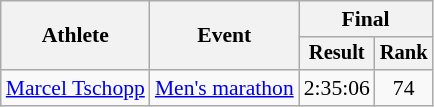<table class=wikitable style="font-size:90%">
<tr>
<th rowspan="2">Athlete</th>
<th rowspan="2">Event</th>
<th colspan="2">Final</th>
</tr>
<tr style="font-size:95%">
<th>Result</th>
<th>Rank</th>
</tr>
<tr align=center>
<td align=left><a href='#'>Marcel Tschopp</a></td>
<td align=left><a href='#'>Men's marathon</a></td>
<td>2:35:06</td>
<td>74</td>
</tr>
</table>
